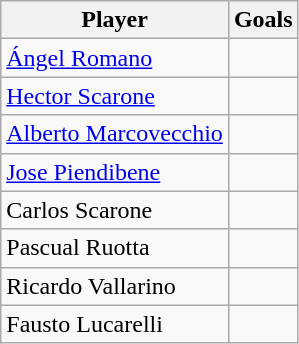<table class="wikitable sortable" style="text-align:left">
<tr>
<th>Player</th>
<th>Goals</th>
</tr>
<tr>
<td> <a href='#'>Ángel Romano</a></td>
<td></td>
</tr>
<tr>
<td> <a href='#'>Hector Scarone</a></td>
<td></td>
</tr>
<tr>
<td> <a href='#'>Alberto Marcovecchio</a></td>
<td></td>
</tr>
<tr>
<td> <a href='#'>Jose Piendibene</a></td>
<td></td>
</tr>
<tr>
<td> Carlos Scarone</td>
<td></td>
</tr>
<tr>
<td> Pascual Ruotta</td>
<td></td>
</tr>
<tr>
<td> Ricardo Vallarino</td>
<td></td>
</tr>
<tr>
<td> Fausto Lucarelli</td>
<td></td>
</tr>
</table>
